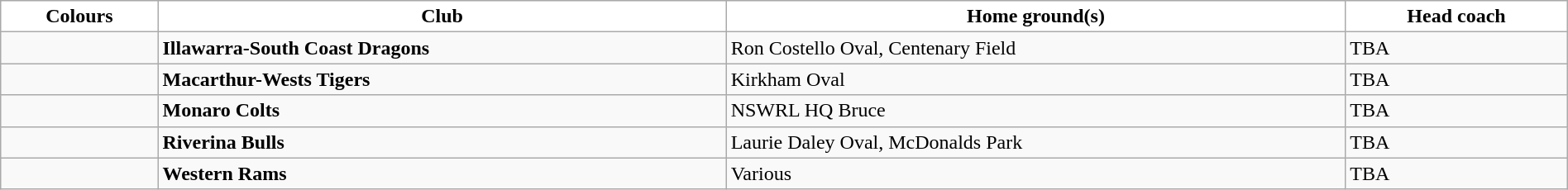<table class="wikitable" style="width:100%; text-align:left">
<tr>
<th style="background:white">Colours</th>
<th style="background:white">Club</th>
<th style="background:white">Home ground(s)</th>
<th style="background:white">Head coach</th>
</tr>
<tr>
<td></td>
<td><strong>Illawarra-South Coast Dragons</strong></td>
<td>Ron Costello Oval, Centenary Field</td>
<td>TBA</td>
</tr>
<tr>
<td></td>
<td><strong>Macarthur-Wests Tigers</strong></td>
<td>Kirkham Oval</td>
<td>TBA</td>
</tr>
<tr>
<td></td>
<td><strong>Monaro Colts</strong></td>
<td>NSWRL HQ Bruce</td>
<td>TBA</td>
</tr>
<tr>
<td></td>
<td><strong>Riverina Bulls</strong></td>
<td>Laurie Daley Oval, McDonalds Park</td>
<td>TBA</td>
</tr>
<tr>
<td></td>
<td><strong>Western Rams</strong></td>
<td>Various</td>
<td>TBA</td>
</tr>
</table>
